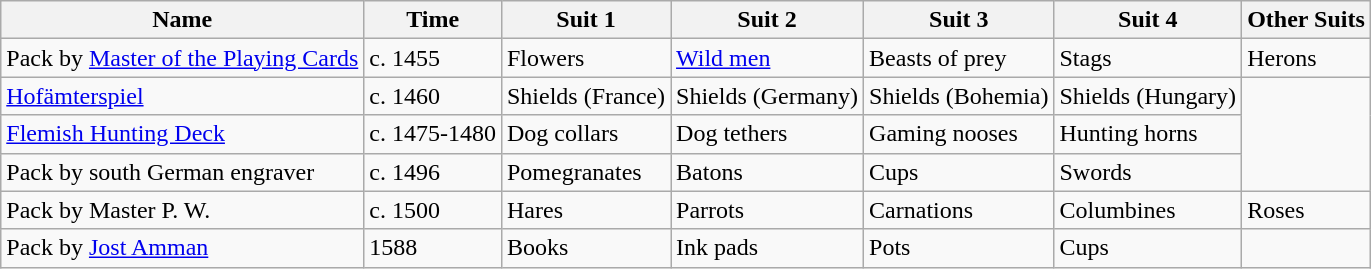<table class=wikitable>
<tr>
<th>Name</th>
<th>Time</th>
<th>Suit 1</th>
<th>Suit 2</th>
<th>Suit 3</th>
<th>Suit 4</th>
<th>Other Suits</th>
</tr>
<tr>
<td>Pack by <a href='#'>Master of the Playing Cards</a></td>
<td>c. 1455</td>
<td>Flowers</td>
<td><a href='#'>Wild men</a></td>
<td>Beasts of prey</td>
<td>Stags</td>
<td>Herons</td>
</tr>
<tr>
<td><a href='#'>Hofämterspiel</a></td>
<td>c. 1460</td>
<td>Shields (France)</td>
<td>Shields (Germany)</td>
<td>Shields (Bohemia)</td>
<td>Shields (Hungary)</td>
</tr>
<tr>
<td><a href='#'>Flemish Hunting Deck</a></td>
<td>c. 1475-1480</td>
<td>Dog collars</td>
<td>Dog tethers</td>
<td>Gaming nooses</td>
<td>Hunting horns</td>
</tr>
<tr>
<td>Pack by south German engraver</td>
<td>c. 1496</td>
<td>Pomegranates</td>
<td>Batons</td>
<td>Cups</td>
<td>Swords</td>
</tr>
<tr>
<td>Pack by Master P. W.</td>
<td>c. 1500</td>
<td>Hares</td>
<td>Parrots</td>
<td>Carnations</td>
<td>Columbines</td>
<td>Roses</td>
</tr>
<tr>
<td>Pack by <a href='#'>Jost Amman</a></td>
<td>1588</td>
<td>Books</td>
<td>Ink pads</td>
<td>Pots</td>
<td>Cups</td>
</tr>
</table>
